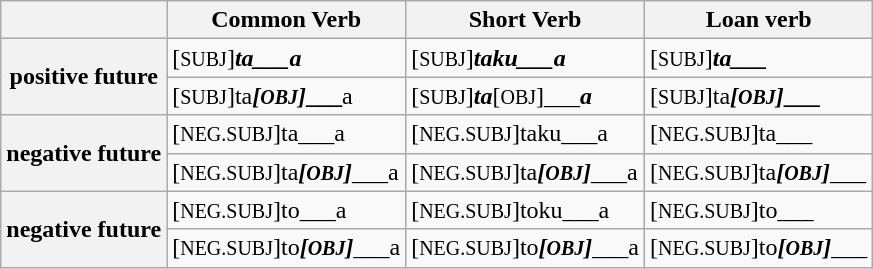<table class="wikitable">
<tr>
<th></th>
<th>Common Verb</th>
<th>Short Verb</th>
<th>Loan verb</th>
</tr>
<tr>
<th rowspan="2">positive future</th>
<td>[<small>SUBJ</small>]<strong><em>ta<strong>___</strong>a</em></strong></td>
<td>[<small>SUBJ</small>]<strong><em>taku<strong>___</strong>a</em></strong></td>
<td>[<small>SUBJ</small>]<strong><em>ta<strong>___<em></td>
</tr>
<tr>
<td>[<small>SUBJ</small>]</em></strong>ta<strong><em>[<small>OBJ</small>]</em>___</strong>a</em></strong></td>
<td>[<small>SUBJ</small>]<strong><em>ta</em></strong>[<small>OBJ</small>]<em>___<strong>a<strong><em></td>
<td>[<small>SUBJ</small>]</em></strong>ta<strong><em>[<small>OBJ</small>]</em>___<em></td>
</tr>
<tr>
<th rowspan="2">negative future<br></th>
<td>[<small>NEG.SUBJ</small>]</em></strong>ta___a<strong><em></td>
<td>[<small>NEG.SUBJ</small>]</em></strong>taku___a<strong><em></td>
<td>[<small>NEG.SUBJ</small>]</em></strong>ta___<strong><em></td>
</tr>
<tr>
<td>[<small>NEG.SUBJ</small>]</em></strong>ta<strong><em>[<small>OBJ</small>]</em></strong>___a<strong><em></td>
<td>[<small>NEG.SUBJ</small>]</em></strong>ta<strong><em>[<small>OBJ</small>]</em></strong>___a<strong><em></td>
<td>[<small>NEG.SUBJ</small>]</em></strong>ta<strong><em>[<small>OBJ</small>]</em></strong>___<strong><em></td>
</tr>
<tr>
<th rowspan="2">negative future<br></th>
<td>[<small>NEG.SUBJ</small>]</em></strong>to___a<strong><em></td>
<td>[<small>NEG.SUBJ</small>]</em></strong>toku___a<strong><em></td>
<td>[<small>NEG.SUBJ</small>]</em></strong>to___<strong><em></td>
</tr>
<tr>
<td>[<small>NEG.SUBJ</small>]</em></strong>to<strong><em>[<small>OBJ</small>]</em></strong>___a<strong><em></td>
<td>[<small>NEG.SUBJ</small>]</em></strong>to<strong><em>[<small>OBJ</small>]</em></strong>___a<strong><em></td>
<td>[<small>NEG.SUBJ</small>]</em></strong>to<strong><em>[<small>OBJ</small>]</em></strong>___<strong><em></td>
</tr>
</table>
